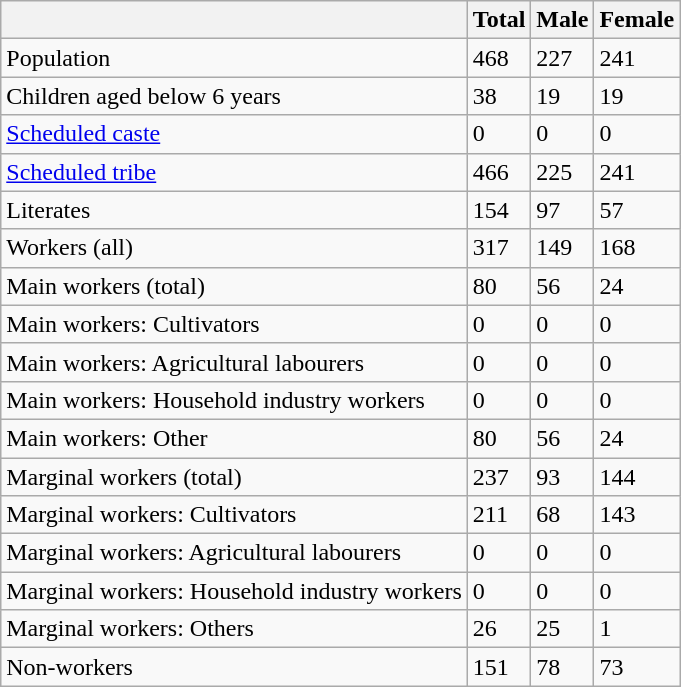<table class="wikitable sortable">
<tr>
<th></th>
<th>Total</th>
<th>Male</th>
<th>Female</th>
</tr>
<tr>
<td>Population</td>
<td>468</td>
<td>227</td>
<td>241</td>
</tr>
<tr>
<td>Children aged below 6 years</td>
<td>38</td>
<td>19</td>
<td>19</td>
</tr>
<tr>
<td><a href='#'>Scheduled caste</a></td>
<td>0</td>
<td>0</td>
<td>0</td>
</tr>
<tr>
<td><a href='#'>Scheduled tribe</a></td>
<td>466</td>
<td>225</td>
<td>241</td>
</tr>
<tr>
<td>Literates</td>
<td>154</td>
<td>97</td>
<td>57</td>
</tr>
<tr>
<td>Workers (all)</td>
<td>317</td>
<td>149</td>
<td>168</td>
</tr>
<tr>
<td>Main workers (total)</td>
<td>80</td>
<td>56</td>
<td>24</td>
</tr>
<tr>
<td>Main workers: Cultivators</td>
<td>0</td>
<td>0</td>
<td>0</td>
</tr>
<tr>
<td>Main workers: Agricultural labourers</td>
<td>0</td>
<td>0</td>
<td>0</td>
</tr>
<tr>
<td>Main workers: Household industry workers</td>
<td>0</td>
<td>0</td>
<td>0</td>
</tr>
<tr>
<td>Main workers: Other</td>
<td>80</td>
<td>56</td>
<td>24</td>
</tr>
<tr>
<td>Marginal workers (total)</td>
<td>237</td>
<td>93</td>
<td>144</td>
</tr>
<tr>
<td>Marginal workers: Cultivators</td>
<td>211</td>
<td>68</td>
<td>143</td>
</tr>
<tr>
<td>Marginal workers: Agricultural labourers</td>
<td>0</td>
<td>0</td>
<td>0</td>
</tr>
<tr>
<td>Marginal workers: Household industry workers</td>
<td>0</td>
<td>0</td>
<td>0</td>
</tr>
<tr>
<td>Marginal workers: Others</td>
<td>26</td>
<td>25</td>
<td>1</td>
</tr>
<tr>
<td>Non-workers</td>
<td>151</td>
<td>78</td>
<td>73</td>
</tr>
</table>
